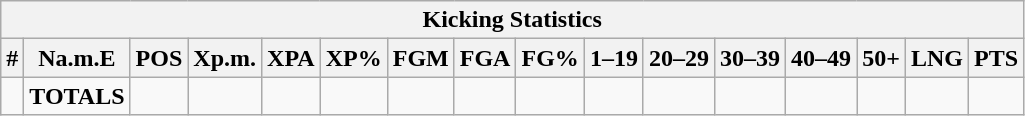<table class="wikitable sortable collapsible collapsed">
<tr>
<th colspan="16">Kicking Statistics</th>
</tr>
<tr>
<th>#</th>
<th>Na.m.E</th>
<th>POS</th>
<th>Xp.m.</th>
<th>XPA</th>
<th>XP%</th>
<th>FGM</th>
<th>FGA</th>
<th>FG%</th>
<th>1–19</th>
<th>20–29</th>
<th>30–39</th>
<th>40–49</th>
<th>50+</th>
<th>LNG</th>
<th>PTS</th>
</tr>
<tr>
<td></td>
<td><strong>TOTALS</strong></td>
<td></td>
<td></td>
<td></td>
<td></td>
<td></td>
<td></td>
<td></td>
<td></td>
<td></td>
<td></td>
<td></td>
<td></td>
<td></td>
<td></td>
</tr>
</table>
